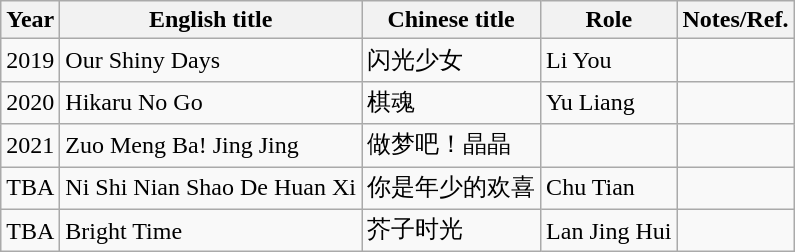<table class="wikitable">
<tr>
<th>Year</th>
<th>English title</th>
<th>Chinese title</th>
<th>Role</th>
<th>Notes/Ref.</th>
</tr>
<tr>
<td>2019</td>
<td>Our Shiny Days</td>
<td>闪光少女</td>
<td>Li You</td>
<td></td>
</tr>
<tr>
<td>2020</td>
<td>Hikaru No Go</td>
<td>棋魂</td>
<td>Yu Liang</td>
<td></td>
</tr>
<tr>
<td>2021</td>
<td>Zuo Meng Ba! Jing Jing</td>
<td>做梦吧！晶晶</td>
<td></td>
<td></td>
</tr>
<tr>
<td>TBA</td>
<td>Ni Shi Nian Shao De Huan Xi</td>
<td>你是年少的欢喜</td>
<td>Chu Tian</td>
<td></td>
</tr>
<tr>
<td>TBA</td>
<td>Bright Time</td>
<td>芥子时光</td>
<td>Lan Jing Hui</td>
<td></td>
</tr>
</table>
